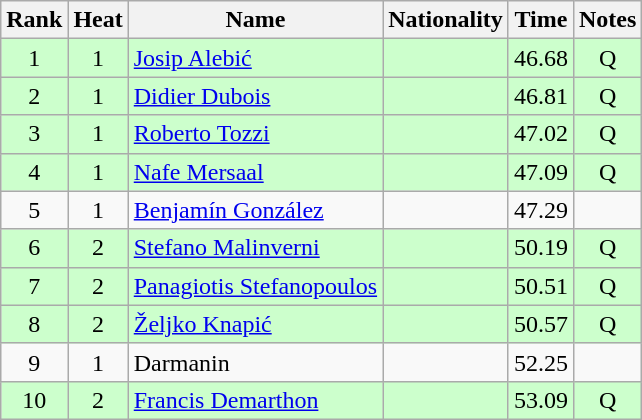<table class="wikitable sortable" style="text-align:center">
<tr>
<th>Rank</th>
<th>Heat</th>
<th>Name</th>
<th>Nationality</th>
<th>Time</th>
<th>Notes</th>
</tr>
<tr bgcolor=ccffcc>
<td>1</td>
<td>1</td>
<td align=left><a href='#'>Josip Alebić</a></td>
<td align=left></td>
<td>46.68</td>
<td>Q</td>
</tr>
<tr bgcolor=ccffcc>
<td>2</td>
<td>1</td>
<td align=left><a href='#'>Didier Dubois</a></td>
<td align=left></td>
<td>46.81</td>
<td>Q</td>
</tr>
<tr bgcolor=ccffcc>
<td>3</td>
<td>1</td>
<td align=left><a href='#'>Roberto Tozzi</a></td>
<td align=left></td>
<td>47.02</td>
<td>Q</td>
</tr>
<tr bgcolor=ccffcc>
<td>4</td>
<td>1</td>
<td align=left><a href='#'>Nafe Mersaal</a></td>
<td align=left></td>
<td>47.09</td>
<td>Q</td>
</tr>
<tr>
<td>5</td>
<td>1</td>
<td align=left><a href='#'>Benjamín González</a></td>
<td align=left></td>
<td>47.29</td>
<td></td>
</tr>
<tr bgcolor=ccffcc>
<td>6</td>
<td>2</td>
<td align=left><a href='#'>Stefano Malinverni</a></td>
<td align=left></td>
<td>50.19</td>
<td>Q</td>
</tr>
<tr bgcolor=ccffcc>
<td>7</td>
<td>2</td>
<td align=left><a href='#'>Panagiotis Stefanopoulos</a></td>
<td align=left></td>
<td>50.51</td>
<td>Q</td>
</tr>
<tr bgcolor=ccffcc>
<td>8</td>
<td>2</td>
<td align=left><a href='#'>Željko Knapić</a></td>
<td align=left></td>
<td>50.57</td>
<td>Q</td>
</tr>
<tr>
<td>9</td>
<td>1</td>
<td align=left>Darmanin</td>
<td align=left></td>
<td>52.25</td>
<td></td>
</tr>
<tr bgcolor=ccffcc>
<td>10</td>
<td>2</td>
<td align=left><a href='#'>Francis Demarthon</a></td>
<td align=left></td>
<td>53.09</td>
<td>Q</td>
</tr>
</table>
